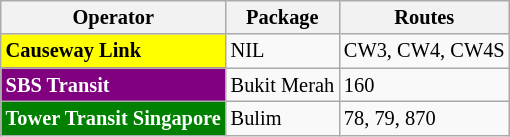<table class="wikitable" style="font-size:85%; text-align: left">
<tr>
<th>Operator</th>
<th>Package</th>
<th>Routes</th>
</tr>
<tr>
<td style="background-color:#FFFF00; color: black"><strong>Causeway Link</strong></td>
<td>NIL</td>
<td>CW3, CW4, CW4S</td>
</tr>
<tr>
<td style="background-color:#800080; color: white"><strong>SBS Transit</strong></td>
<td>Bukit Merah</td>
<td>160</td>
</tr>
<tr>
<td style="background-color:#008000; color: white"><strong>Tower Transit Singapore</strong></td>
<td>Bulim</td>
<td>78, 79, 870</td>
</tr>
</table>
